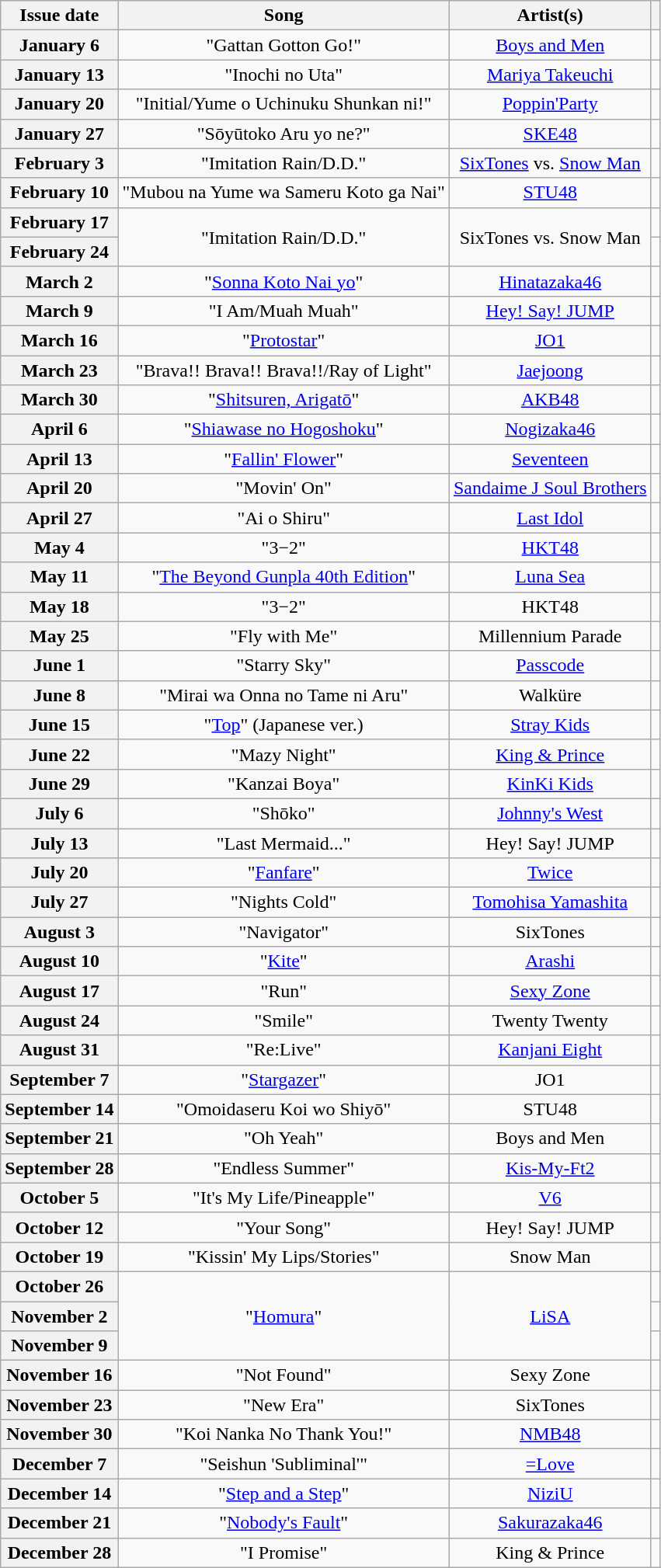<table class="wikitable plainrowheaders" style="text-align: center">
<tr>
<th>Issue date</th>
<th>Song</th>
<th>Artist(s)</th>
<th></th>
</tr>
<tr>
<th scope="row">January 6</th>
<td>"Gattan Gotton Go!"</td>
<td><a href='#'>Boys and Men</a></td>
<td></td>
</tr>
<tr>
<th scope="row">January 13</th>
<td>"Inochi no Uta"</td>
<td><a href='#'>Mariya Takeuchi</a></td>
<td></td>
</tr>
<tr>
<th scope="row">January 20</th>
<td>"Initial/Yume o Uchinuku Shunkan ni!"</td>
<td><a href='#'>Poppin'Party</a></td>
<td></td>
</tr>
<tr>
<th scope="row">January 27</th>
<td>"Sōyūtoko Aru yo ne?"</td>
<td><a href='#'>SKE48</a></td>
<td></td>
</tr>
<tr>
<th scope="row">February 3</th>
<td>"Imitation Rain/D.D."</td>
<td><a href='#'>SixTones</a> vs. <a href='#'>Snow Man</a></td>
<td></td>
</tr>
<tr>
<th scope="row">February 10</th>
<td>"Mubou na Yume wa Sameru Koto ga Nai"</td>
<td><a href='#'>STU48</a></td>
<td></td>
</tr>
<tr>
<th scope="row">February 17</th>
<td rowspan="2">"Imitation Rain/D.D."</td>
<td rowspan="2">SixTones vs. Snow Man</td>
<td></td>
</tr>
<tr>
<th scope="row">February 24</th>
<td></td>
</tr>
<tr>
<th scope="row">March 2</th>
<td>"<a href='#'>Sonna Koto Nai yo</a>"</td>
<td><a href='#'>Hinatazaka46</a></td>
<td></td>
</tr>
<tr>
<th scope="row">March 9</th>
<td>"I Am/Muah Muah"</td>
<td><a href='#'>Hey! Say! JUMP</a></td>
<td></td>
</tr>
<tr>
<th scope="row">March 16</th>
<td>"<a href='#'>Protostar</a>"</td>
<td><a href='#'>JO1</a></td>
<td></td>
</tr>
<tr>
<th scope="row">March 23</th>
<td>"Brava!! Brava!! Brava!!/Ray of Light"</td>
<td><a href='#'>Jaejoong</a></td>
<td></td>
</tr>
<tr>
<th scope="row">March 30</th>
<td>"<a href='#'>Shitsuren, Arigatō</a>"</td>
<td><a href='#'>AKB48</a></td>
<td></td>
</tr>
<tr>
<th scope="row">April 6</th>
<td>"<a href='#'>Shiawase no Hogoshoku</a>"</td>
<td><a href='#'>Nogizaka46</a></td>
<td></td>
</tr>
<tr>
<th scope="row">April 13</th>
<td>"<a href='#'>Fallin' Flower</a>"</td>
<td><a href='#'>Seventeen</a></td>
<td></td>
</tr>
<tr>
<th scope="row">April 20</th>
<td>"Movin' On"</td>
<td><a href='#'>Sandaime J Soul Brothers</a></td>
<td></td>
</tr>
<tr>
<th scope="row">April 27</th>
<td>"Ai o Shiru"</td>
<td><a href='#'>Last Idol</a></td>
<td></td>
</tr>
<tr>
<th scope="row">May 4</th>
<td>"3−2"</td>
<td><a href='#'>HKT48</a></td>
<td></td>
</tr>
<tr>
<th scope="row">May 11</th>
<td>"<a href='#'>The Beyond Gunpla 40th Edition</a>"</td>
<td><a href='#'>Luna Sea</a></td>
<td></td>
</tr>
<tr>
<th scope="row">May 18</th>
<td>"3−2"</td>
<td>HKT48</td>
<td></td>
</tr>
<tr>
<th scope="row">May 25</th>
<td>"Fly with Me"</td>
<td>Millennium Parade</td>
<td></td>
</tr>
<tr>
<th scope="row">June 1</th>
<td>"Starry Sky"</td>
<td><a href='#'>Passcode</a></td>
<td></td>
</tr>
<tr>
<th scope="row">June 8</th>
<td>"Mirai wa Onna no Tame ni Aru"</td>
<td>Walküre</td>
<td></td>
</tr>
<tr>
<th scope="row">June 15</th>
<td>"<a href='#'>Top</a>" (Japanese ver.)</td>
<td><a href='#'>Stray Kids</a></td>
<td></td>
</tr>
<tr>
<th scope="row">June 22</th>
<td>"Mazy Night"</td>
<td><a href='#'>King & Prince</a></td>
<td></td>
</tr>
<tr>
<th scope="row">June 29</th>
<td>"Kanzai Boya"</td>
<td><a href='#'>KinKi Kids</a></td>
<td></td>
</tr>
<tr>
<th scope="row">July 6</th>
<td>"Shōko"</td>
<td><a href='#'>Johnny's West</a></td>
<td></td>
</tr>
<tr>
<th scope="row">July 13</th>
<td>"Last Mermaid..."</td>
<td>Hey! Say! JUMP</td>
<td></td>
</tr>
<tr>
<th scope="row">July 20</th>
<td>"<a href='#'>Fanfare</a>"</td>
<td><a href='#'>Twice</a></td>
<td></td>
</tr>
<tr>
<th scope="row">July 27</th>
<td>"Nights Cold"</td>
<td><a href='#'>Tomohisa Yamashita</a></td>
<td></td>
</tr>
<tr>
<th scope="row">August 3</th>
<td>"Navigator"</td>
<td>SixTones</td>
<td></td>
</tr>
<tr>
<th scope="row">August 10</th>
<td>"<a href='#'>Kite</a>"</td>
<td><a href='#'>Arashi</a></td>
<td></td>
</tr>
<tr>
<th scope="row">August 17</th>
<td>"Run"</td>
<td><a href='#'>Sexy Zone</a></td>
<td></td>
</tr>
<tr>
<th scope="row">August 24</th>
<td>"Smile"</td>
<td>Twenty Twenty</td>
<td></td>
</tr>
<tr>
<th scope="row">August 31</th>
<td>"Re:Live"</td>
<td><a href='#'>Kanjani Eight</a></td>
<td></td>
</tr>
<tr>
<th scope="row">September 7</th>
<td>"<a href='#'>Stargazer</a>"</td>
<td>JO1</td>
<td></td>
</tr>
<tr>
<th scope="row">September 14</th>
<td>"Omoidaseru Koi wo Shiyō"</td>
<td>STU48</td>
<td></td>
</tr>
<tr>
<th scope="row">September 21</th>
<td>"Oh Yeah"</td>
<td>Boys and Men</td>
<td></td>
</tr>
<tr>
<th scope="row">September 28</th>
<td>"Endless Summer"</td>
<td><a href='#'>Kis-My-Ft2</a></td>
<td></td>
</tr>
<tr>
<th scope="row">October 5</th>
<td>"It's My Life/Pineapple"</td>
<td><a href='#'>V6</a></td>
<td></td>
</tr>
<tr>
<th scope="row">October 12</th>
<td>"Your Song"</td>
<td>Hey! Say! JUMP</td>
<td></td>
</tr>
<tr>
<th scope="row">October 19</th>
<td>"Kissin' My Lips/Stories"</td>
<td>Snow Man</td>
<td></td>
</tr>
<tr>
<th scope="row">October 26</th>
<td rowspan="3">"<a href='#'>Homura</a>"</td>
<td rowspan="3"><a href='#'>LiSA</a></td>
<td></td>
</tr>
<tr>
<th scope="row">November 2</th>
<td></td>
</tr>
<tr>
<th scope="row">November 9</th>
<td></td>
</tr>
<tr>
<th scope="row">November 16</th>
<td>"Not Found"</td>
<td>Sexy Zone</td>
<td></td>
</tr>
<tr>
<th scope="row">November 23</th>
<td>"New Era"</td>
<td>SixTones</td>
<td></td>
</tr>
<tr>
<th scope="row">November 30</th>
<td>"Koi Nanka No Thank You!"</td>
<td><a href='#'>NMB48</a></td>
<td></td>
</tr>
<tr>
<th scope="row">December 7</th>
<td>"Seishun 'Subliminal'"</td>
<td><a href='#'>=Love</a></td>
<td></td>
</tr>
<tr>
<th scope="row">December 14</th>
<td>"<a href='#'>Step and a Step</a>"</td>
<td><a href='#'>NiziU</a></td>
<td></td>
</tr>
<tr>
<th scope="row">December 21</th>
<td>"<a href='#'>Nobody's Fault</a>"</td>
<td><a href='#'>Sakurazaka46</a></td>
<td></td>
</tr>
<tr>
<th scope="row">December 28</th>
<td>"I Promise"</td>
<td>King & Prince</td>
<td></td>
</tr>
</table>
